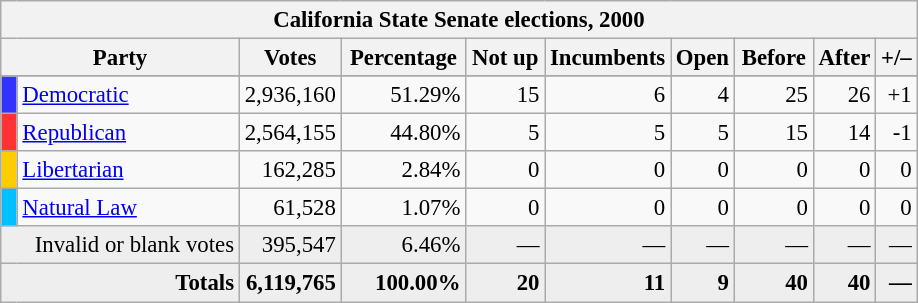<table class="wikitable" style="font-size:95%;">
<tr>
<th colspan="10">California State Senate elections, 2000</th>
</tr>
<tr>
<th colspan=2 style="width: 10em">Party</th>
<th style="width: 4em">Votes</th>
<th style="width: 5em">Percentage</th>
<th style="width: 3em">Not up</th>
<th style="width: 5em">Incumbents</th>
<th style="width: 2em">Open</th>
<th style="width: 3em">Before</th>
<th style="width: 2em">After</th>
<th style="width: 1em">+/–</th>
</tr>
<tr>
</tr>
<tr>
<th style="background-color:#3333FF; width: 3px"></th>
<td style="width: 130px"><a href='#'>Democratic</a></td>
<td align="right">2,936,160</td>
<td align="right">51.29%</td>
<td align="right">15</td>
<td align="right">6</td>
<td align="right">4</td>
<td align="right">25</td>
<td align="right">26</td>
<td align="right">+1</td>
</tr>
<tr>
<th style="background-color:#FF3333; width: 3px"></th>
<td style="width: 130px"><a href='#'>Republican</a></td>
<td align="right">2,564,155</td>
<td align="right">44.80%</td>
<td align="right">5</td>
<td align="right">5</td>
<td align="right">5</td>
<td align="right">15</td>
<td align="right">14</td>
<td align="right">-1</td>
</tr>
<tr>
<th style="background-color:#FFCC00; width: 3px"></th>
<td style="width: 130px"><a href='#'>Libertarian</a></td>
<td align="right">162,285</td>
<td align="right">2.84%</td>
<td align="right">0</td>
<td align="right">0</td>
<td align="right">0</td>
<td align="right">0</td>
<td align="right">0</td>
<td align="right">0</td>
</tr>
<tr>
<th style="background-color:#00BFFF; width: 3px"></th>
<td style="width: 130px"><a href='#'>Natural Law</a></td>
<td align="right">61,528</td>
<td align="right">1.07%</td>
<td align="right">0</td>
<td align="right">0</td>
<td align="right">0</td>
<td align="right">0</td>
<td align="right">0</td>
<td align="right">0</td>
</tr>
<tr bgcolor="#EEEEEE">
<td colspan="2" align="right">Invalid or blank votes</td>
<td align="right">395,547</td>
<td align="right">6.46%</td>
<td align="right">—</td>
<td align="right">—</td>
<td align="right">—</td>
<td align="right">—</td>
<td align="right">—</td>
<td align="right">—</td>
</tr>
<tr bgcolor="#EEEEEE">
<td colspan="2" align="right"><strong>Totals</strong></td>
<td align="right"><strong>6,119,765</strong></td>
<td align="right"><strong>100.00%</strong></td>
<td align="right"><strong>20</strong></td>
<td align="right"><strong>11</strong></td>
<td align="right"><strong>9</strong></td>
<td align="right"><strong>40</strong></td>
<td align="right"><strong>40</strong></td>
<td align="right"><strong>—</strong></td>
</tr>
</table>
